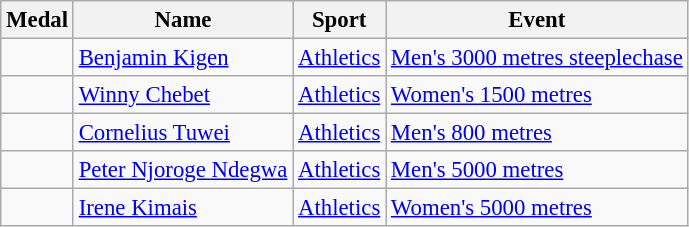<table class="wikitable sortable" style="font-size: 95%;">
<tr>
<th>Medal</th>
<th>Name</th>
<th>Sport</th>
<th>Event</th>
</tr>
<tr>
<td></td>
<td><a href='#'>Benjamin Kigen</a></td>
<td><a href='#'>Athletics</a></td>
<td><a href='#'>Men's 3000 metres steeplechase</a></td>
</tr>
<tr>
<td></td>
<td><a href='#'>Winny Chebet</a></td>
<td><a href='#'>Athletics</a></td>
<td><a href='#'>Women's 1500 metres</a></td>
</tr>
<tr>
<td></td>
<td><a href='#'>Cornelius Tuwei</a></td>
<td><a href='#'>Athletics</a></td>
<td><a href='#'>Men's 800 metres</a></td>
</tr>
<tr>
<td></td>
<td><a href='#'>Peter Njoroge Ndegwa</a></td>
<td><a href='#'>Athletics</a></td>
<td><a href='#'>Men's 5000 metres</a></td>
</tr>
<tr>
<td></td>
<td><a href='#'>Irene Kimais</a></td>
<td><a href='#'>Athletics</a></td>
<td><a href='#'>Women's 5000 metres</a></td>
</tr>
</table>
